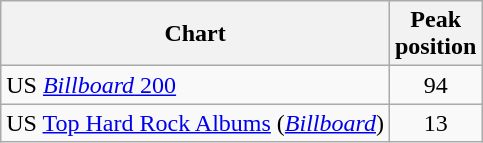<table class="wikitable sortable">
<tr>
<th>Chart</th>
<th>Peak<br>position</th>
</tr>
<tr>
<td>US <a href='#'><em>Billboard</em> 200</a></td>
<td style="text-align:center;">94</td>
</tr>
<tr>
<td>US <a href='#'>Top Hard Rock Albums</a> (<a href='#'><em>Billboard</em></a>)</td>
<td style="text-align:center;">13</td>
</tr>
</table>
